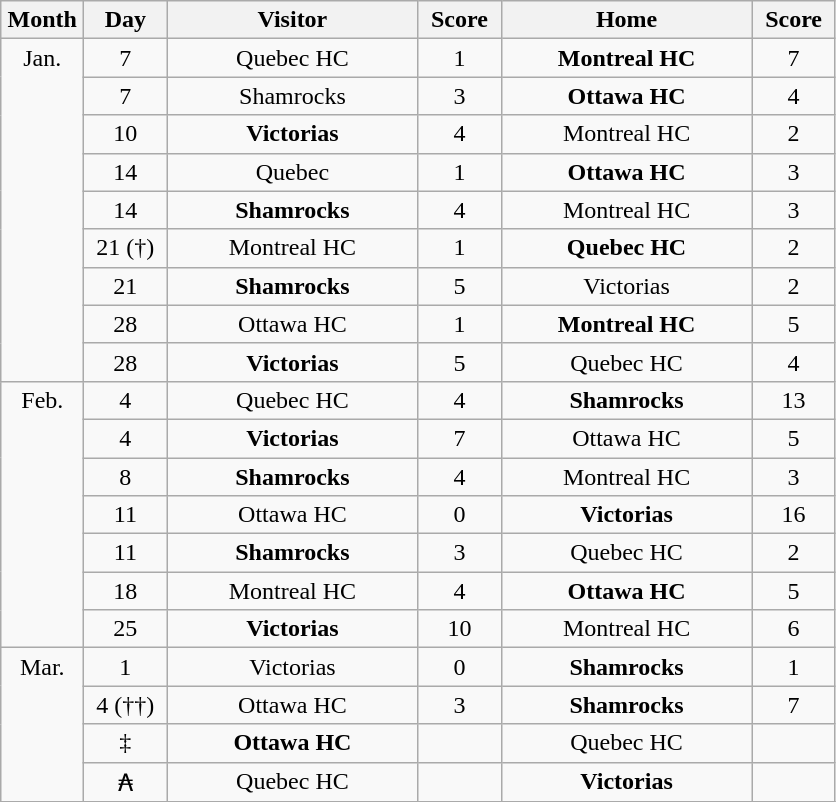<table class="wikitable" style="text-align:center;">
<tr>
<th style="width:3em">Month</th>
<th style="width:3em">Day</th>
<th style="width:10em">Visitor</th>
<th style="width:3em">Score</th>
<th style="width:10em">Home</th>
<th style="width:3em">Score</th>
</tr>
<tr>
<td rowspan=9 valign=top>Jan.</td>
<td>7</td>
<td>Quebec HC</td>
<td>1</td>
<td><strong>Montreal HC</strong></td>
<td>7</td>
</tr>
<tr>
<td>7</td>
<td>Shamrocks</td>
<td>3</td>
<td><strong>Ottawa HC</strong></td>
<td>4</td>
</tr>
<tr>
<td>10</td>
<td><strong>Victorias</strong></td>
<td>4</td>
<td>Montreal HC</td>
<td>2</td>
</tr>
<tr>
<td>14</td>
<td>Quebec</td>
<td>1</td>
<td><strong>Ottawa HC</strong></td>
<td>3</td>
</tr>
<tr>
<td>14</td>
<td><strong>Shamrocks</strong></td>
<td>4</td>
<td>Montreal HC</td>
<td>3</td>
</tr>
<tr>
<td>21 (†)</td>
<td>Montreal HC</td>
<td>1</td>
<td><strong>Quebec HC</strong></td>
<td>2</td>
</tr>
<tr>
<td>21</td>
<td><strong>Shamrocks</strong></td>
<td>5</td>
<td>Victorias</td>
<td>2</td>
</tr>
<tr>
<td>28</td>
<td>Ottawa HC</td>
<td>1</td>
<td><strong>Montreal HC</strong></td>
<td>5</td>
</tr>
<tr>
<td>28</td>
<td><strong>Victorias</strong></td>
<td>5</td>
<td>Quebec HC</td>
<td>4</td>
</tr>
<tr>
<td rowspan=7 valign=top>Feb.</td>
<td>4</td>
<td>Quebec HC</td>
<td>4</td>
<td><strong>Shamrocks</strong></td>
<td>13</td>
</tr>
<tr>
<td>4</td>
<td><strong>Victorias</strong></td>
<td>7</td>
<td>Ottawa HC</td>
<td>5</td>
</tr>
<tr>
<td>8</td>
<td><strong>Shamrocks</strong></td>
<td>4</td>
<td>Montreal HC</td>
<td>3</td>
</tr>
<tr>
<td>11</td>
<td>Ottawa HC</td>
<td>0</td>
<td><strong>Victorias</strong></td>
<td>16</td>
</tr>
<tr>
<td>11</td>
<td><strong>Shamrocks</strong></td>
<td>3</td>
<td>Quebec HC</td>
<td>2</td>
</tr>
<tr>
<td>18</td>
<td>Montreal HC</td>
<td>4</td>
<td><strong>Ottawa HC</strong></td>
<td>5</td>
</tr>
<tr>
<td>25</td>
<td><strong>Victorias</strong></td>
<td>10</td>
<td>Montreal HC</td>
<td>6</td>
</tr>
<tr>
<td rowspan=4 valign=top>Mar.</td>
<td>1</td>
<td>Victorias</td>
<td>0</td>
<td><strong>Shamrocks</strong></td>
<td>1</td>
</tr>
<tr>
<td>4 (††)</td>
<td>Ottawa HC</td>
<td>3</td>
<td><strong>Shamrocks</strong></td>
<td>7</td>
</tr>
<tr>
<td>‡</td>
<td><strong>Ottawa HC</strong></td>
<td></td>
<td>Quebec HC</td>
<td></td>
</tr>
<tr>
<td>₳</td>
<td>Quebec HC</td>
<td></td>
<td><strong>Victorias</strong></td>
<td></td>
</tr>
<tr>
</tr>
</table>
